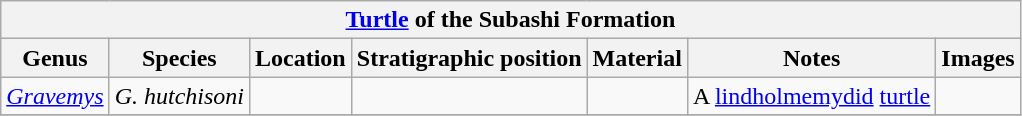<table class="wikitable" align="center">
<tr>
<th colspan="7" align="center"><a href='#'>Turtle</a> of the Subashi Formation</th>
</tr>
<tr>
<th>Genus</th>
<th>Species</th>
<th>Location</th>
<th>Stratigraphic position</th>
<th>Material</th>
<th>Notes</th>
<th>Images</th>
</tr>
<tr>
<td><em><a href='#'>Gravemys</a></em></td>
<td><em>G. hutchisoni</em></td>
<td></td>
<td></td>
<td></td>
<td>A <a href='#'>lindholmemydid</a> <a href='#'>turtle</a></td>
<td></td>
</tr>
<tr>
</tr>
</table>
